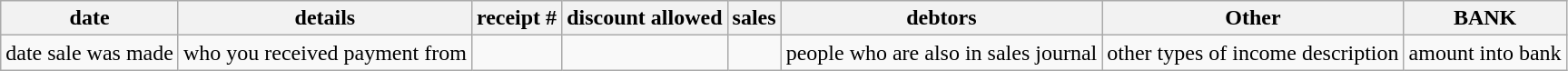<table class="wikitable">
<tr>
<th>date</th>
<th>details</th>
<th>receipt #</th>
<th>discount allowed</th>
<th>sales</th>
<th>debtors</th>
<th>Other</th>
<th>BANK</th>
</tr>
<tr>
<td>date sale was made</td>
<td>who you received payment from</td>
<td></td>
<td></td>
<td></td>
<td>people who are also in sales journal</td>
<td>other types of income description</td>
<td>amount into bank</td>
</tr>
</table>
